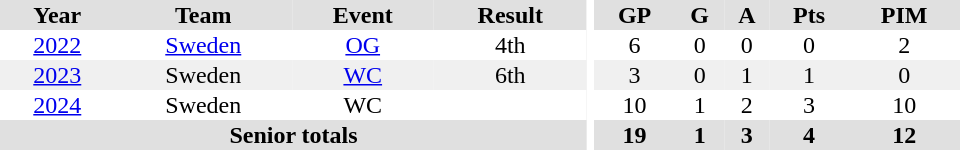<table border="0" cellpadding="1" cellspacing="0" ID="Table3" style="text-align:center; width:40em">
<tr ALIGN="center" bgcolor="#e0e0e0">
<th>Year</th>
<th>Team</th>
<th>Event</th>
<th>Result</th>
<th rowspan="99" bgcolor="#ffffff"></th>
<th>GP</th>
<th>G</th>
<th>A</th>
<th>Pts</th>
<th>PIM</th>
</tr>
<tr>
<td><a href='#'>2022</a></td>
<td><a href='#'>Sweden</a></td>
<td><a href='#'>OG</a></td>
<td>4th</td>
<td>6</td>
<td>0</td>
<td>0</td>
<td>0</td>
<td>2</td>
</tr>
<tr bgcolor="#f0f0f0">
<td><a href='#'>2023</a></td>
<td>Sweden</td>
<td><a href='#'>WC</a></td>
<td>6th</td>
<td>3</td>
<td>0</td>
<td>1</td>
<td>1</td>
<td>0</td>
</tr>
<tr>
<td><a href='#'>2024</a></td>
<td>Sweden</td>
<td>WC</td>
<td></td>
<td>10</td>
<td>1</td>
<td>2</td>
<td>3</td>
<td>10</td>
</tr>
<tr bgcolor="#e0e0e0">
<th colspan="4">Senior totals</th>
<th>19</th>
<th>1</th>
<th>3</th>
<th>4</th>
<th>12</th>
</tr>
</table>
